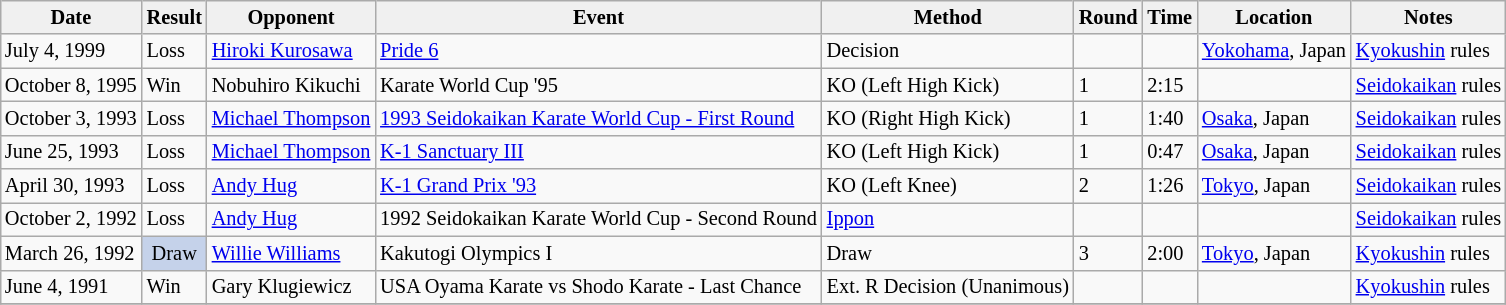<table class="wikitable" style="margin:0.5em auto; font-size:85%">
<tr>
<td align="center" style="border-style: none none solid solid; background: #f0f0f0"><strong>Date</strong></td>
<td align="center" style="border-style: none none solid solid; background: #f0f0f0"><strong>Result</strong></td>
<td align="center" style="border-style: none none solid solid; background: #f0f0f0"><strong>Opponent</strong></td>
<td align="center" style="border-style: none none solid solid; background: #f0f0f0"><strong>Event</strong></td>
<td align="center" style="border-style: none none solid solid; background: #f0f0f0"><strong>Method</strong></td>
<td align="center" style="border-style: none none solid solid; background: #f0f0f0"><strong>Round</strong></td>
<td align="center" style="border-style: none none solid solid; background: #f0f0f0"><strong>Time</strong></td>
<td align="center" style="border-style: none none solid solid; background: #f0f0f0"><strong>Location</strong></td>
<td align="center" style="border-style: none none solid solid; background: #f0f0f0"><strong>Notes</strong></td>
</tr>
<tr>
<td>July 4, 1999</td>
<td>Loss</td>
<td> <a href='#'>Hiroki Kurosawa</a></td>
<td><a href='#'>Pride 6</a></td>
<td>Decision</td>
<td></td>
<td></td>
<td> <a href='#'>Yokohama</a>, Japan</td>
<td><a href='#'>Kyokushin</a> rules</td>
</tr>
<tr>
<td>October 8, 1995</td>
<td>Win</td>
<td> Nobuhiro Kikuchi</td>
<td>Karate World Cup '95</td>
<td>KO (Left High Kick)</td>
<td>1</td>
<td>2:15</td>
<td></td>
<td><a href='#'>Seidokaikan</a> rules</td>
</tr>
<tr>
<td>October 3, 1993</td>
<td>Loss</td>
<td> <a href='#'>Michael Thompson</a></td>
<td><a href='#'>1993 Seidokaikan Karate World Cup - First Round</a></td>
<td>KO (Right High Kick)</td>
<td>1</td>
<td>1:40</td>
<td> <a href='#'>Osaka</a>, Japan</td>
<td><a href='#'>Seidokaikan</a> rules</td>
</tr>
<tr>
<td>June 25, 1993</td>
<td>Loss</td>
<td> <a href='#'>Michael Thompson</a></td>
<td><a href='#'>K-1 Sanctuary III</a></td>
<td>KO (Left High Kick)</td>
<td>1</td>
<td>0:47</td>
<td> <a href='#'>Osaka</a>, Japan</td>
<td><a href='#'>Seidokaikan</a> rules</td>
</tr>
<tr>
<td>April 30, 1993</td>
<td>Loss</td>
<td> <a href='#'>Andy Hug</a></td>
<td><a href='#'>K-1 Grand Prix '93</a></td>
<td>KO (Left Knee)</td>
<td>2</td>
<td>1:26</td>
<td> <a href='#'>Tokyo</a>, Japan</td>
<td><a href='#'>Seidokaikan</a> rules</td>
</tr>
<tr>
<td>October 2, 1992</td>
<td>Loss</td>
<td> <a href='#'>Andy Hug</a></td>
<td>1992 Seidokaikan Karate World Cup - Second Round</td>
<td><a href='#'>Ippon</a></td>
<td></td>
<td></td>
<td></td>
<td><a href='#'>Seidokaikan</a> rules</td>
</tr>
<tr>
<td>March 26, 1992</td>
<td style="background:#c5d2ea; text-align:center;">Draw</td>
<td> <a href='#'>Willie Williams</a></td>
<td>Kakutogi Olympics I</td>
<td>Draw</td>
<td>3</td>
<td>2:00</td>
<td> <a href='#'>Tokyo</a>, Japan</td>
<td><a href='#'>Kyokushin</a> rules</td>
</tr>
<tr>
<td>June 4, 1991</td>
<td>Win</td>
<td>Gary Klugiewicz</td>
<td>USA Oyama Karate vs Shodo Karate - Last Chance</td>
<td>Ext. R Decision (Unanimous)</td>
<td></td>
<td></td>
<td></td>
<td><a href='#'>Kyokushin</a> rules</td>
</tr>
<tr>
</tr>
</table>
